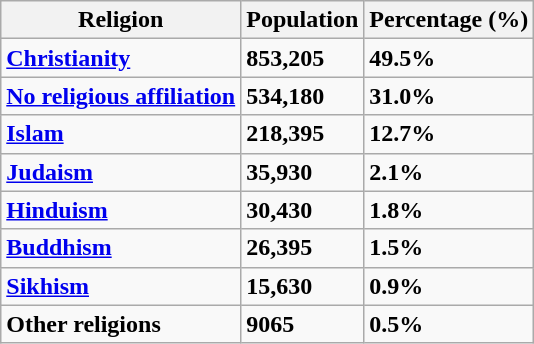<table class="wikitable">
<tr>
<th>Religion</th>
<th>Population</th>
<th>Percentage (%)</th>
</tr>
<tr>
<td><strong><a href='#'>Christianity</a></strong></td>
<td><strong>853,205</strong></td>
<td><strong>49.5%</strong></td>
</tr>
<tr>
<td><strong><a href='#'>No religious affiliation</a></strong></td>
<td><strong>534,180</strong></td>
<td><strong>31.0%</strong></td>
</tr>
<tr>
<td><strong><a href='#'>Islam</a></strong></td>
<td><strong>218,395</strong></td>
<td><strong>12.7%</strong></td>
</tr>
<tr>
<td><strong><a href='#'>Judaism</a></strong></td>
<td><strong>35,930</strong></td>
<td><strong>2.1%</strong></td>
</tr>
<tr>
<td><strong><a href='#'>Hinduism</a></strong></td>
<td><strong>30,430</strong></td>
<td><strong>1.8%</strong></td>
</tr>
<tr>
<td><strong><a href='#'>Buddhism</a></strong></td>
<td><strong>26,395</strong></td>
<td><strong>1.5%</strong></td>
</tr>
<tr>
<td><strong><a href='#'>Sikhism</a></strong></td>
<td><strong>15,630</strong></td>
<td><strong>0.9%</strong></td>
</tr>
<tr>
<td><strong>Other religions</strong></td>
<td><strong>9065</strong></td>
<td><strong>0.5%</strong></td>
</tr>
</table>
